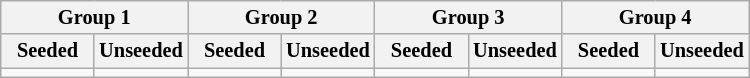<table class="wikitable" style="font-size:85%">
<tr>
<th colspan=2>Group 1</th>
<th colspan=2>Group 2</th>
<th colspan=2>Group 3</th>
<th colspan=2>Group 4</th>
</tr>
<tr>
<th width=12.5%>Seeded</th>
<th width=12.5%>Unseeded</th>
<th width=12.5%>Seeded</th>
<th width=12.5%>Unseeded</th>
<th width=12.5%>Seeded</th>
<th width=12.5%>Unseeded</th>
<th width=12.5%>Seeded</th>
<th width=12.5%>Unseeded</th>
</tr>
<tr>
<td valign=top></td>
<td valign=top></td>
<td valign=top></td>
<td valign=top></td>
<td valign=top></td>
<td valign=top></td>
<td valign=top></td>
<td valign=top></td>
</tr>
</table>
